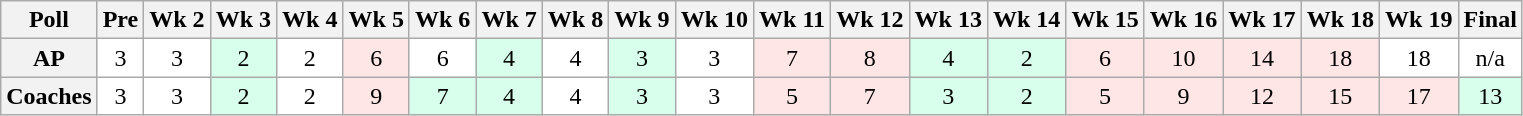<table class="wikitable" style="white-space:nowrap;text-align:center;">
<tr>
<th>Poll</th>
<th>Pre</th>
<th>Wk 2</th>
<th>Wk 3</th>
<th>Wk 4</th>
<th>Wk 5</th>
<th>Wk 6</th>
<th>Wk 7</th>
<th>Wk 8</th>
<th>Wk 9</th>
<th>Wk 10</th>
<th>Wk 11</th>
<th>Wk 12</th>
<th>Wk 13</th>
<th>Wk 14</th>
<th>Wk 15</th>
<th>Wk 16</th>
<th>Wk 17</th>
<th>Wk 18</th>
<th>Wk 19</th>
<th>Final</th>
</tr>
<tr>
<th>AP</th>
<td style="background:#FFF;">3</td>
<td style="background:#FFF;">3</td>
<td style="background:#D8FFEB;">2</td>
<td style="background:#FFF;">2</td>
<td style="background:#FFE6E6;">6</td>
<td style="background:#FFF;">6</td>
<td style="background:#D8FFEB;">4</td>
<td style="background:#FFF;">4</td>
<td style="background:#D8FFEB;">3</td>
<td style="background:#FFF;">3</td>
<td style="background:#FFE6E6;">7</td>
<td style="background:#FFE6E6;">8</td>
<td style="background:#D8FFEB;">4</td>
<td style="background:#D8FFEB;">2</td>
<td style="background:#FFE6E6;">6</td>
<td style="background:#FFE6E6;">10</td>
<td style="background:#FFE6E6;">14</td>
<td style="background:#FFE6E6;">18</td>
<td style="background:#FFF;">18</td>
<td style="background:#FFF;">n/a</td>
</tr>
<tr>
<th>Coaches</th>
<td style="background:#FFF;">3</td>
<td style="background:#FFF;">3</td>
<td style="background:#D8FFEB;">2</td>
<td style="background:#FFF;">2</td>
<td style="background:#FFE6E6;">9</td>
<td style="background:#D8FFEB;">7</td>
<td style="background:#D8FFEB;">4</td>
<td style="background:#FFF;">4</td>
<td style="background:#D8FFEB;">3</td>
<td style="background:#FFF;">3</td>
<td style="background:#FFE6E6;">5</td>
<td style="background:#FFE6E6;">7</td>
<td style="background:#D8FFEB;">3</td>
<td style="background:#D8FFEB;">2</td>
<td style="background:#FFE6E6;">5</td>
<td style="background:#FFE6E6;">9</td>
<td style="background:#FFE6E6;">12</td>
<td style="background:#FFE6E6;">15</td>
<td style="background:#FFE6E6;">17</td>
<td style="background:#D8FFEB;">13</td>
</tr>
</table>
